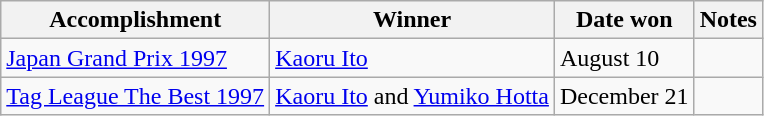<table class="wikitable">
<tr>
<th>Accomplishment</th>
<th>Winner</th>
<th>Date won</th>
<th>Notes</th>
</tr>
<tr>
<td><a href='#'> Japan Grand Prix 1997</a></td>
<td><a href='#'>Kaoru Ito</a></td>
<td>August 10</td>
</tr>
<tr>
<td><a href='#'> Tag League The Best 1997</a></td>
<td><a href='#'>Kaoru Ito</a> and <a href='#'>Yumiko Hotta</a></td>
<td>December 21</td>
<td></td>
</tr>
</table>
